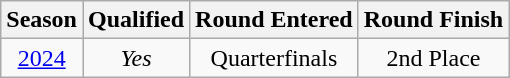<table class="wikitable" style="text-align: center">
<tr>
<th scope="col">Season</th>
<th>Qualified</th>
<th>Round Entered</th>
<th>Round Finish</th>
</tr>
<tr>
<td><a href='#'>2024</a></td>
<td><em>Yes</em></td>
<td>Quarterfinals</td>
<td>2nd Place</td>
</tr>
</table>
